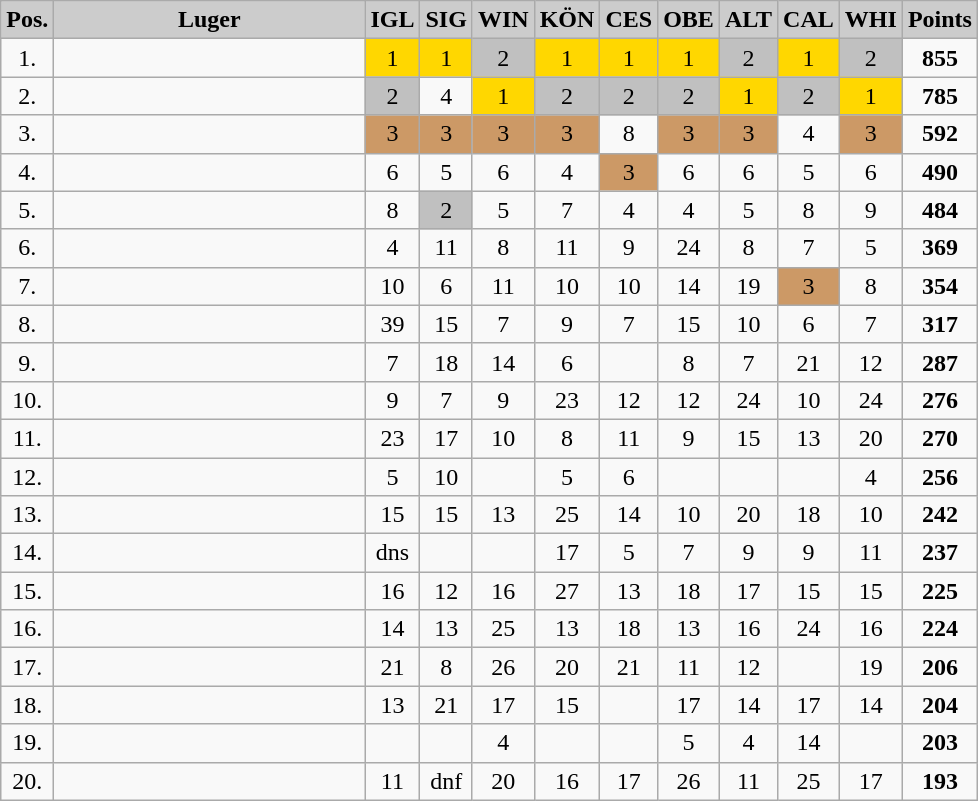<table class=wikitable  bgcolor="#f7f8ff" cellpadding="3" cellspacing="0" border="1" style="text-align:center; border: gray solid 1px; border-collapse: collapse;">
<tr bgcolor="#CCCCCC">
<td align="center" width="10"><strong>Pos.</strong></td>
<td align="center" width="200"><strong>Luger</strong></td>
<td align="center" width="20"><strong>IGL</strong></td>
<td align="center" width="20"><strong>SIG</strong></td>
<td align="center" width="20"><strong>WIN</strong></td>
<td align="center" width="20"><strong>KÖN</strong></td>
<td align="center" width="20"><strong>CES</strong></td>
<td align="center" width="20"><strong>OBE</strong></td>
<td align="center" width="20"><strong>ALT</strong></td>
<td align="center" width="20"><strong>CAL</strong></td>
<td align="center" width="20"><strong>WHI</strong></td>
<td align="center" width="20"><strong>Points</strong></td>
</tr>
<tr>
<td>1.</td>
<td align="left"><strong></strong></td>
<td bgcolor="gold">1</td>
<td bgcolor="gold">1</td>
<td bgcolor="silver">2</td>
<td bgcolor="gold">1</td>
<td bgcolor="gold">1</td>
<td bgcolor="gold">1</td>
<td bgcolor="silver">2</td>
<td bgcolor="gold">1</td>
<td bgcolor="silver">2</td>
<td><strong>855</strong></td>
</tr>
<tr>
<td>2.</td>
<td align="left"></td>
<td bgcolor="silver">2</td>
<td>4</td>
<td bgcolor="gold">1</td>
<td bgcolor="silver">2</td>
<td bgcolor="silver">2</td>
<td bgcolor="silver">2</td>
<td bgcolor="gold">1</td>
<td bgcolor="silver">2</td>
<td bgcolor="gold">1</td>
<td><strong>785</strong></td>
</tr>
<tr>
<td>3.</td>
<td align="left"></td>
<td bgcolor="cc9966">3</td>
<td bgcolor="cc9966">3</td>
<td bgcolor="cc9966">3</td>
<td bgcolor="cc9966">3</td>
<td>8</td>
<td bgcolor="cc9966">3</td>
<td bgcolor="cc9966">3</td>
<td>4</td>
<td bgcolor="cc9966">3</td>
<td><strong>592</strong></td>
</tr>
<tr>
<td>4.</td>
<td align="left"></td>
<td>6</td>
<td>5</td>
<td>6</td>
<td>4</td>
<td bgcolor="cc9966">3</td>
<td>6</td>
<td>6</td>
<td>5</td>
<td>6</td>
<td><strong>490</strong></td>
</tr>
<tr>
<td>5.</td>
<td align="left"></td>
<td>8</td>
<td bgcolor="silver">2</td>
<td>5</td>
<td>7</td>
<td>4</td>
<td>4</td>
<td>5</td>
<td>8</td>
<td>9</td>
<td><strong>484</strong></td>
</tr>
<tr>
<td>6.</td>
<td align="left"></td>
<td>4</td>
<td>11</td>
<td>8</td>
<td>11</td>
<td>9</td>
<td>24</td>
<td>8</td>
<td>7</td>
<td>5</td>
<td><strong>369</strong></td>
</tr>
<tr>
<td>7.</td>
<td align="left"></td>
<td>10</td>
<td>6</td>
<td>11</td>
<td>10</td>
<td>10</td>
<td>14</td>
<td>19</td>
<td bgcolor="cc9966">3</td>
<td>8</td>
<td><strong>354</strong></td>
</tr>
<tr>
<td>8.</td>
<td align="left"></td>
<td>39</td>
<td>15</td>
<td>7</td>
<td>9</td>
<td>7</td>
<td>15</td>
<td>10</td>
<td>6</td>
<td>7</td>
<td><strong>317</strong></td>
</tr>
<tr>
<td>9.</td>
<td align="left"></td>
<td>7</td>
<td>18</td>
<td>14</td>
<td>6</td>
<td></td>
<td>8</td>
<td>7</td>
<td>21</td>
<td>12</td>
<td><strong>287</strong></td>
</tr>
<tr>
<td>10.</td>
<td align="left"></td>
<td>9</td>
<td>7</td>
<td>9</td>
<td>23</td>
<td>12</td>
<td>12</td>
<td>24</td>
<td>10</td>
<td>24</td>
<td><strong>276</strong></td>
</tr>
<tr>
<td>11.</td>
<td align="left"></td>
<td>23</td>
<td>17</td>
<td>10</td>
<td>8</td>
<td>11</td>
<td>9</td>
<td>15</td>
<td>13</td>
<td>20</td>
<td><strong>270</strong></td>
</tr>
<tr>
<td>12.</td>
<td align="left"></td>
<td>5</td>
<td>10</td>
<td></td>
<td>5</td>
<td>6</td>
<td></td>
<td></td>
<td></td>
<td>4</td>
<td><strong>256</strong></td>
</tr>
<tr>
<td>13.</td>
<td align="left"></td>
<td>15</td>
<td>15</td>
<td>13</td>
<td>25</td>
<td>14</td>
<td>10</td>
<td>20</td>
<td>18</td>
<td>10</td>
<td><strong>242</strong></td>
</tr>
<tr>
<td>14.</td>
<td align="left"></td>
<td>dns</td>
<td></td>
<td></td>
<td>17</td>
<td>5</td>
<td>7</td>
<td>9</td>
<td>9</td>
<td>11</td>
<td><strong>237</strong></td>
</tr>
<tr>
<td>15.</td>
<td align="left"></td>
<td>16</td>
<td>12</td>
<td>16</td>
<td>27</td>
<td>13</td>
<td>18</td>
<td>17</td>
<td>15</td>
<td>15</td>
<td><strong>225</strong></td>
</tr>
<tr>
<td>16.</td>
<td align="left"></td>
<td>14</td>
<td>13</td>
<td>25</td>
<td>13</td>
<td>18</td>
<td>13</td>
<td>16</td>
<td>24</td>
<td>16</td>
<td><strong>224</strong></td>
</tr>
<tr>
<td>17.</td>
<td align="left"></td>
<td>21</td>
<td>8</td>
<td>26</td>
<td>20</td>
<td>21</td>
<td>11</td>
<td>12</td>
<td></td>
<td>19</td>
<td><strong>206</strong></td>
</tr>
<tr>
<td>18.</td>
<td align="left"></td>
<td>13</td>
<td>21</td>
<td>17</td>
<td>15</td>
<td></td>
<td>17</td>
<td>14</td>
<td>17</td>
<td>14</td>
<td><strong>204</strong></td>
</tr>
<tr>
<td>19.</td>
<td align="left"></td>
<td></td>
<td></td>
<td>4</td>
<td></td>
<td></td>
<td>5</td>
<td>4</td>
<td>14</td>
<td></td>
<td><strong>203</strong></td>
</tr>
<tr>
<td>20.</td>
<td align="left"></td>
<td>11</td>
<td>dnf</td>
<td>20</td>
<td>16</td>
<td>17</td>
<td>26</td>
<td>11</td>
<td>25</td>
<td>17</td>
<td><strong>193</strong></td>
</tr>
</table>
